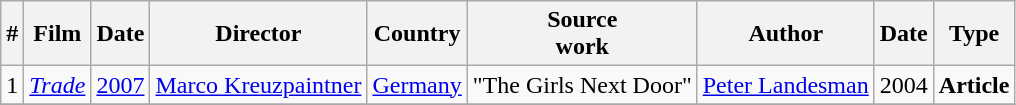<table class="wikitable">
<tr>
<th>#</th>
<th>Film</th>
<th>Date</th>
<th>Director</th>
<th>Country</th>
<th>Source<br>work</th>
<th>Author</th>
<th>Date</th>
<th>Type</th>
</tr>
<tr>
<td>1</td>
<td><em><a href='#'>Trade</a></em></td>
<td><a href='#'>2007</a></td>
<td><a href='#'>Marco Kreuzpaintner</a></td>
<td><a href='#'>Germany</a></td>
<td>"The Girls Next Door"</td>
<td><a href='#'>Peter Landesman</a></td>
<td>2004</td>
<td><strong>Article</strong></td>
</tr>
<tr>
</tr>
</table>
